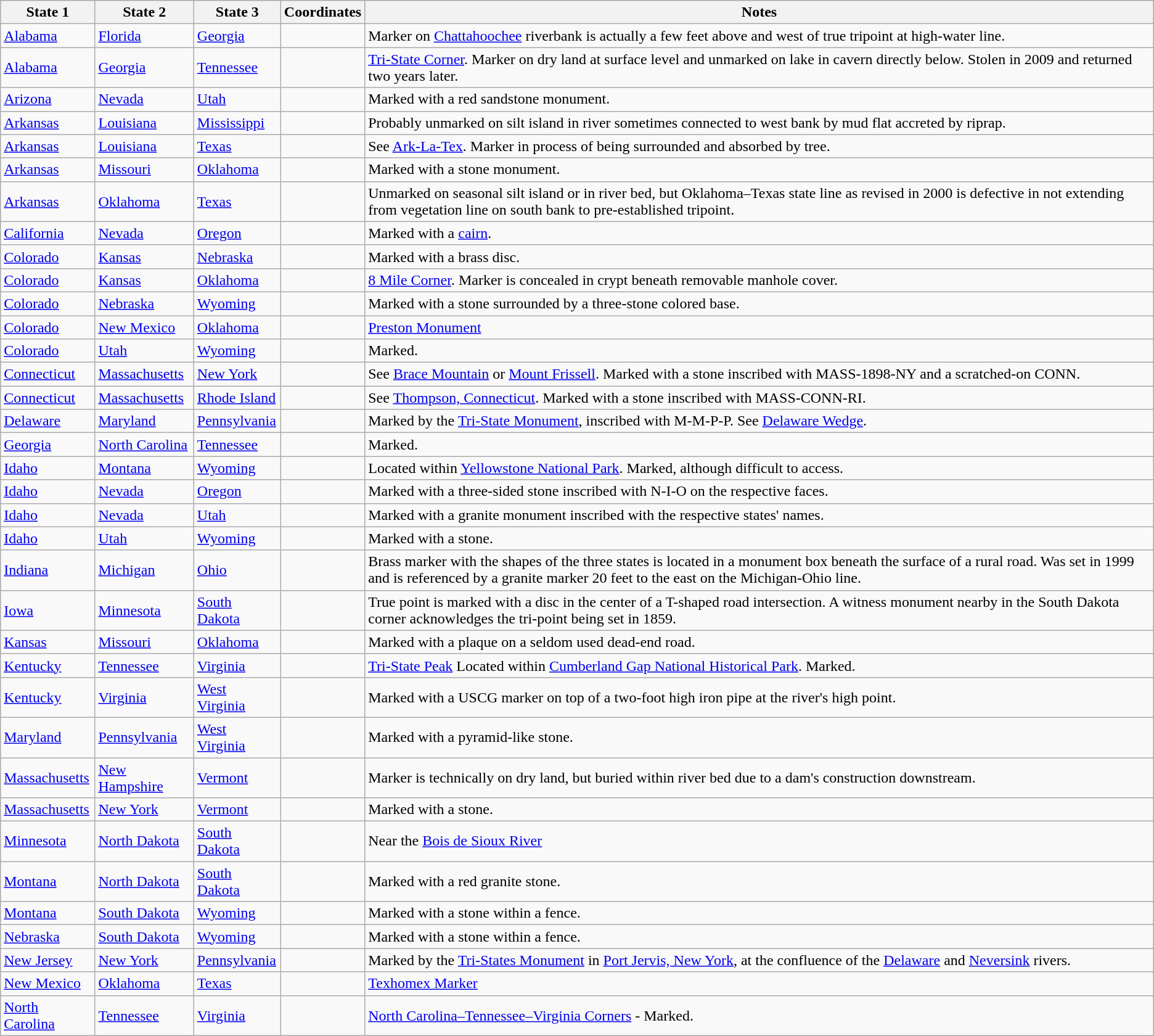<table class="wikitable sortable static-row-numbers">
<tr>
<th>State 1</th>
<th>State 2</th>
<th>State 3</th>
<th>Coordinates</th>
<th>Notes</th>
</tr>
<tr>
<td><a href='#'>Alabama</a></td>
<td><a href='#'>Florida</a></td>
<td><a href='#'>Georgia</a></td>
<td></td>
<td>Marker on <a href='#'>Chattahoochee</a> riverbank is actually a few feet above and west of true tripoint at high-water line.</td>
</tr>
<tr>
<td><a href='#'>Alabama</a></td>
<td><a href='#'>Georgia</a></td>
<td><a href='#'>Tennessee</a></td>
<td></td>
<td><a href='#'>Tri-State Corner</a>. Marker on dry land at surface level and unmarked on lake in cavern directly below. Stolen in 2009 and returned two years later.</td>
</tr>
<tr>
<td><a href='#'>Arizona</a></td>
<td><a href='#'>Nevada</a></td>
<td><a href='#'>Utah</a></td>
<td></td>
<td>Marked with a red sandstone monument.</td>
</tr>
<tr>
<td><a href='#'>Arkansas</a></td>
<td><a href='#'>Louisiana</a></td>
<td><a href='#'>Mississippi</a></td>
<td></td>
<td>Probably unmarked on silt island in river sometimes connected to west bank by mud flat accreted by riprap.</td>
</tr>
<tr>
<td><a href='#'>Arkansas</a></td>
<td><a href='#'>Louisiana</a></td>
<td><a href='#'>Texas</a></td>
<td></td>
<td>See <a href='#'>Ark-La-Tex</a>. Marker in process of being surrounded and absorbed by tree.</td>
</tr>
<tr>
<td><a href='#'>Arkansas</a></td>
<td><a href='#'>Missouri</a></td>
<td><a href='#'>Oklahoma</a></td>
<td></td>
<td>Marked with a stone monument.</td>
</tr>
<tr>
<td><a href='#'>Arkansas</a></td>
<td><a href='#'>Oklahoma</a></td>
<td><a href='#'>Texas</a></td>
<td></td>
<td>Unmarked on seasonal silt island or in river bed, but Oklahoma–Texas state line as revised in 2000 is defective in not extending from vegetation line on south bank to pre-established tripoint.</td>
</tr>
<tr>
<td><a href='#'>California</a></td>
<td><a href='#'>Nevada</a></td>
<td><a href='#'>Oregon</a></td>
<td></td>
<td>Marked with a <a href='#'>cairn</a>.</td>
</tr>
<tr>
<td><a href='#'>Colorado</a></td>
<td><a href='#'>Kansas</a></td>
<td><a href='#'>Nebraska</a></td>
<td></td>
<td>Marked with a brass disc.</td>
</tr>
<tr>
<td><a href='#'>Colorado</a></td>
<td><a href='#'>Kansas</a></td>
<td><a href='#'>Oklahoma</a></td>
<td></td>
<td><a href='#'>8 Mile Corner</a>.  Marker is concealed in crypt beneath removable manhole cover.</td>
</tr>
<tr>
<td><a href='#'>Colorado</a></td>
<td><a href='#'>Nebraska</a></td>
<td><a href='#'>Wyoming</a></td>
<td></td>
<td>Marked with a stone surrounded by a three-stone colored base.</td>
</tr>
<tr>
<td><a href='#'>Colorado</a></td>
<td><a href='#'>New Mexico</a></td>
<td><a href='#'>Oklahoma</a></td>
<td></td>
<td><a href='#'>Preston Monument</a></td>
</tr>
<tr>
<td><a href='#'>Colorado</a></td>
<td><a href='#'>Utah</a></td>
<td><a href='#'>Wyoming</a></td>
<td></td>
<td>Marked.</td>
</tr>
<tr>
<td><a href='#'>Connecticut</a></td>
<td><a href='#'>Massachusetts</a></td>
<td><a href='#'>New York</a></td>
<td></td>
<td>See <a href='#'>Brace Mountain</a> or <a href='#'>Mount Frissell</a>. Marked with a stone inscribed with MASS-1898-NY and a scratched-on CONN.</td>
</tr>
<tr>
<td><a href='#'>Connecticut</a></td>
<td><a href='#'>Massachusetts</a></td>
<td><a href='#'>Rhode Island</a></td>
<td></td>
<td>See <a href='#'>Thompson, Connecticut</a>. Marked with a stone inscribed with MASS-CONN-RI.</td>
</tr>
<tr>
<td><a href='#'>Delaware</a></td>
<td><a href='#'>Maryland</a></td>
<td><a href='#'>Pennsylvania</a></td>
<td></td>
<td>Marked by the <a href='#'>Tri-State Monument</a>, inscribed with M-M-P-P. See <a href='#'>Delaware Wedge</a>.</td>
</tr>
<tr>
<td><a href='#'>Georgia</a></td>
<td><a href='#'>North Carolina</a></td>
<td><a href='#'>Tennessee</a></td>
<td></td>
<td>Marked.</td>
</tr>
<tr>
<td><a href='#'>Idaho</a></td>
<td><a href='#'>Montana</a></td>
<td><a href='#'>Wyoming</a></td>
<td></td>
<td>Located within <a href='#'>Yellowstone National Park</a>. Marked, although difficult to access.</td>
</tr>
<tr>
<td><a href='#'>Idaho</a></td>
<td><a href='#'>Nevada</a></td>
<td><a href='#'>Oregon</a></td>
<td></td>
<td>Marked with a three-sided stone inscribed with N-I-O on the respective faces.</td>
</tr>
<tr>
<td><a href='#'>Idaho</a></td>
<td><a href='#'>Nevada</a></td>
<td><a href='#'>Utah</a></td>
<td></td>
<td>Marked with a granite monument inscribed with the respective states' names.</td>
</tr>
<tr>
<td><a href='#'>Idaho</a></td>
<td><a href='#'>Utah</a></td>
<td><a href='#'>Wyoming</a></td>
<td></td>
<td>Marked with a stone.</td>
</tr>
<tr>
<td><a href='#'>Indiana</a></td>
<td><a href='#'>Michigan</a></td>
<td><a href='#'>Ohio</a></td>
<td></td>
<td>Brass marker with the shapes of the three states is located in a monument box beneath the surface of a rural road.  Was set in 1999 and is referenced by a granite marker 20 feet to the east on the Michigan-Ohio line.</td>
</tr>
<tr>
<td><a href='#'>Iowa</a></td>
<td><a href='#'>Minnesota</a></td>
<td><a href='#'>South Dakota</a></td>
<td></td>
<td>True point is marked with a disc in the center of a T-shaped road intersection.  A witness monument nearby in the South Dakota corner acknowledges the tri-point being set in 1859.</td>
</tr>
<tr>
<td><a href='#'>Kansas</a></td>
<td><a href='#'>Missouri</a></td>
<td><a href='#'>Oklahoma</a></td>
<td></td>
<td>Marked with a plaque on a seldom used dead-end road.</td>
</tr>
<tr>
<td><a href='#'>Kentucky</a></td>
<td><a href='#'>Tennessee</a></td>
<td><a href='#'>Virginia</a></td>
<td></td>
<td><a href='#'>Tri-State Peak</a> Located within <a href='#'>Cumberland Gap National Historical Park</a>. Marked.</td>
</tr>
<tr>
<td><a href='#'>Kentucky</a></td>
<td><a href='#'>Virginia</a></td>
<td><a href='#'>West Virginia</a></td>
<td></td>
<td>Marked with a USCG marker on top of a two-foot high iron pipe at the river's high point.</td>
</tr>
<tr>
<td><a href='#'>Maryland</a></td>
<td><a href='#'>Pennsylvania</a></td>
<td><a href='#'>West Virginia</a></td>
<td></td>
<td>Marked with a pyramid-like stone.</td>
</tr>
<tr>
<td><a href='#'>Massachusetts</a></td>
<td><a href='#'>New Hampshire</a></td>
<td><a href='#'>Vermont</a></td>
<td></td>
<td>Marker is technically on dry land, but buried within river bed due to a dam's construction downstream.</td>
</tr>
<tr>
<td><a href='#'>Massachusetts</a></td>
<td><a href='#'>New York</a></td>
<td><a href='#'>Vermont</a></td>
<td></td>
<td>Marked with a stone.</td>
</tr>
<tr>
<td><a href='#'>Minnesota</a></td>
<td><a href='#'>North Dakota</a></td>
<td><a href='#'>South Dakota</a></td>
<td></td>
<td>Near the <a href='#'>Bois de Sioux River</a></td>
</tr>
<tr>
<td><a href='#'>Montana</a></td>
<td><a href='#'>North Dakota</a></td>
<td><a href='#'>South Dakota</a></td>
<td></td>
<td>Marked with a red granite stone.</td>
</tr>
<tr>
<td><a href='#'>Montana</a></td>
<td><a href='#'>South Dakota</a></td>
<td><a href='#'>Wyoming</a></td>
<td></td>
<td>Marked with a stone within a fence.</td>
</tr>
<tr>
<td><a href='#'>Nebraska</a></td>
<td><a href='#'>South Dakota</a></td>
<td><a href='#'>Wyoming</a></td>
<td></td>
<td>Marked with a stone within a fence.</td>
</tr>
<tr>
<td><a href='#'>New Jersey</a></td>
<td><a href='#'>New York</a></td>
<td><a href='#'>Pennsylvania</a></td>
<td></td>
<td>Marked by the <a href='#'>Tri-States Monument</a> in <a href='#'>Port Jervis, New York</a>, at the confluence of the <a href='#'>Delaware</a> and <a href='#'>Neversink</a> rivers.</td>
</tr>
<tr>
<td><a href='#'>New Mexico</a></td>
<td><a href='#'>Oklahoma</a></td>
<td><a href='#'>Texas</a></td>
<td></td>
<td><a href='#'>Texhomex Marker</a></td>
</tr>
<tr>
<td><a href='#'>North Carolina</a></td>
<td><a href='#'>Tennessee</a></td>
<td><a href='#'>Virginia</a></td>
<td></td>
<td><a href='#'>North Carolina–Tennessee–Virginia Corners</a> - Marked.</td>
</tr>
</table>
